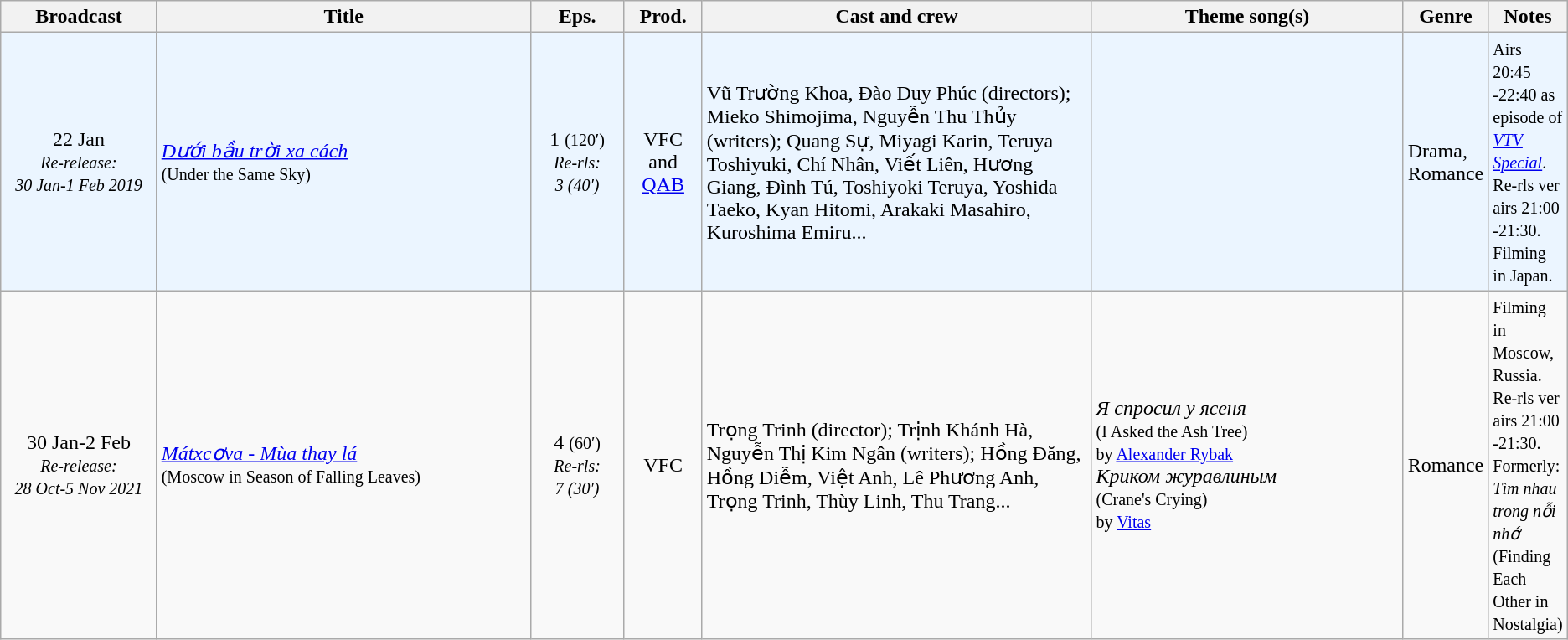<table class="wikitable sortable">
<tr>
<th style="width:10%;">Broadcast</th>
<th style="width:24%;">Title</th>
<th style="width:6%;">Eps.</th>
<th style="width:5%;">Prod.</th>
<th style="width:25%;">Cast and crew</th>
<th style="width:20%;">Theme song(s)</th>
<th style="width:5%;">Genre</th>
<th style="width:5%;">Notes</th>
</tr>
<tr ---- bgcolor="#ebf5ff">
<td style="text-align:center;">22 Jan<br><small><em>Re-release:<br>30 Jan-1 Feb 2019</em></small> <br></td>
<td><em><a href='#'>Dưới bầu trời xa cách</a></em> <br><small>(Under the Same Sky)</small></td>
<td style="text-align:center;">1 <small>(120′)</small><br><small><em>Re-rls:<br>3 (40′)</em></small></td>
<td style="text-align:center;">VFC <br>and <br><a href='#'>QAB</a></td>
<td>Vũ Trường Khoa, Đào Duy Phúc (directors); Mieko Shimojima, Nguyễn Thu Thủy (writers); Quang Sự, Miyagi Karin, Teruya Toshiyuki, Chí Nhân, Viết Liên, Hương Giang, Đình Tú, Toshiyoki Teruya, Yoshida Taeko, Kyan Hitomi, Arakaki Masahiro, Kuroshima Emiru...</td>
<td></td>
<td>Drama, Romance</td>
<td><small>Airs 20:45 -22:40 as episode of <em><a href='#'>VTV Special</a></em>. Re-rls ver airs 21:00 -21:30. Filming in Japan.</small></td>
</tr>
<tr>
<td style="text-align:center;">30 Jan-2 Feb<br><small><em>Re-release:<br>28 Oct-5 Nov 2021</em></small> <br></td>
<td><em><a href='#'>Mátxcơva - Mùa thay lá</a></em> <br><small>(Moscow in Season of Falling Leaves)</small></td>
<td style="text-align:center;">4 <small>(60′)</small><br><small><em>Re-rls:<br>7 (30′)</em></small></td>
<td style="text-align:center;">VFC</td>
<td>Trọng Trinh (director); Trịnh Khánh Hà, Nguyễn Thị Kim Ngân (writers); Hồng Đăng, Hồng Diễm, Việt Anh, Lê Phương Anh, Trọng Trinh, Thùy Linh, Thu Trang...</td>
<td><em>Я спросил у ясеня</em> <br><small>(I Asked the Ash Tree)</small><br><small>by <a href='#'>Alexander Rybak</a></small><br><em>Криком журавлиным</em> <br><small>(Crane's Crying)</small><br><small>by <a href='#'>Vitas</a></small></td>
<td>Romance</td>
<td><small>Filming in Moscow, Russia. Re-rls ver airs 21:00 -21:30.</small><br><small>Formerly: <em>Tìm nhau trong nỗi nhớ</em><br>(Finding Each Other in Nostalgia)</small></td>
</tr>
</table>
